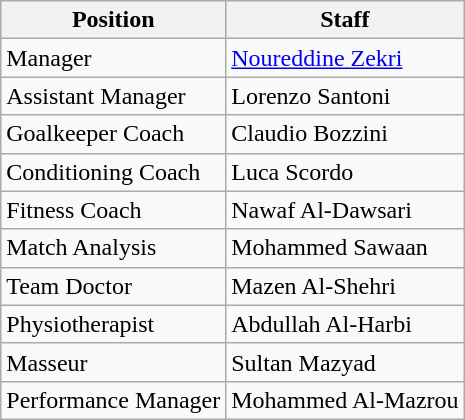<table class="wikitable">
<tr>
<th>Position</th>
<th>Staff</th>
</tr>
<tr>
<td>Manager</td>
<td> <a href='#'>Noureddine Zekri</a></td>
</tr>
<tr>
<td>Assistant Manager</td>
<td> Lorenzo Santoni</td>
</tr>
<tr>
<td>Goalkeeper Coach</td>
<td> Claudio Bozzini</td>
</tr>
<tr>
<td>Conditioning Coach</td>
<td> Luca Scordo</td>
</tr>
<tr>
<td>Fitness Coach</td>
<td> Nawaf Al-Dawsari</td>
</tr>
<tr>
<td>Match Analysis</td>
<td> Mohammed Sawaan</td>
</tr>
<tr>
<td>Team Doctor</td>
<td> Mazen Al-Shehri</td>
</tr>
<tr>
<td>Physiotherapist</td>
<td> Abdullah Al-Harbi</td>
</tr>
<tr>
<td>Masseur</td>
<td> Sultan Mazyad</td>
</tr>
<tr>
<td>Performance Manager</td>
<td> Mohammed Al-Mazrou</td>
</tr>
</table>
